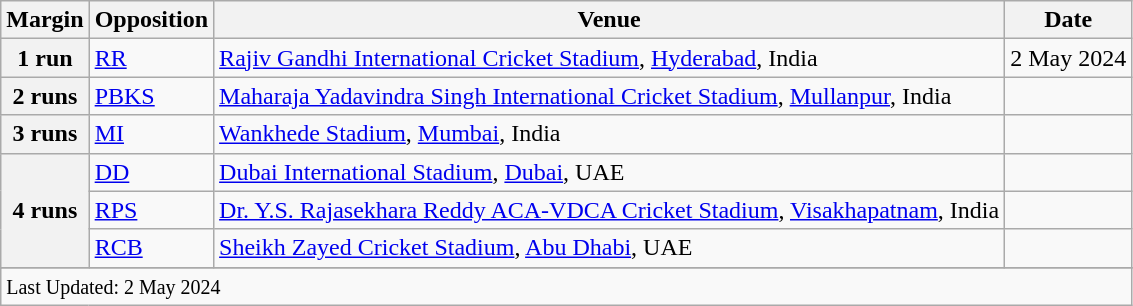<table class="wikitable">
<tr>
<th>Margin</th>
<th>Opposition</th>
<th>Venue</th>
<th>Date</th>
</tr>
<tr>
<th>1 run</th>
<td><a href='#'>RR</a></td>
<td><a href='#'>Rajiv Gandhi International Cricket Stadium</a>, <a href='#'>Hyderabad</a>, India</td>
<td>2 May 2024</td>
</tr>
<tr>
<th>2 runs</th>
<td><a href='#'>PBKS</a></td>
<td><a href='#'>Maharaja Yadavindra Singh International Cricket Stadium</a>, <a href='#'>Mullanpur</a>, India</td>
<td></td>
</tr>
<tr>
<th>3 runs</th>
<td><a href='#'>MI</a></td>
<td><a href='#'>Wankhede Stadium</a>, <a href='#'>Mumbai</a>, India</td>
<td></td>
</tr>
<tr>
<th rowspan=3>4 runs</th>
<td><a href='#'>DD</a></td>
<td><a href='#'>Dubai International Stadium</a>, <a href='#'>Dubai</a>, UAE</td>
<td></td>
</tr>
<tr>
<td><a href='#'>RPS</a></td>
<td><a href='#'>Dr. Y.S. Rajasekhara Reddy ACA-VDCA Cricket Stadium</a>, <a href='#'>Visakhapatnam</a>, India</td>
<td></td>
</tr>
<tr>
<td><a href='#'>RCB</a></td>
<td><a href='#'>Sheikh Zayed Cricket Stadium</a>, <a href='#'>Abu Dhabi</a>, UAE</td>
<td></td>
</tr>
<tr>
</tr>
<tr class=sortbottom>
<td colspan=4><small>Last Updated: 2 May 2024</small></td>
</tr>
</table>
